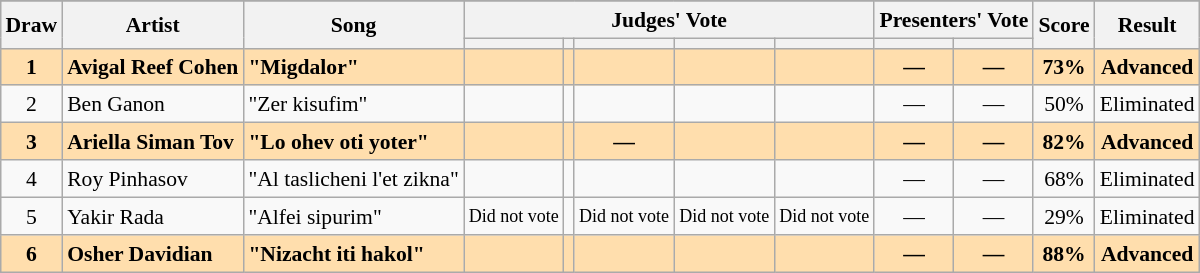<table class="sortable wikitable" style="margin: 1em auto 1em auto; text-align:center; font-size:90%; line-height:18px;">
<tr>
</tr>
<tr>
<th rowspan="2">Draw</th>
<th rowspan="2">Artist</th>
<th rowspan="2">Song</th>
<th colspan="5" class="unsortable">Judges' Vote</th>
<th colspan="2" class="unsortable">Presenters' Vote</th>
<th rowspan="2">Score</th>
<th rowspan="2">Result</th>
</tr>
<tr>
<th class="unsortable"></th>
<th class="unsortable"></th>
<th class="unsortable"></th>
<th class="unsortable"></th>
<th class="unsortable"></th>
<th class="unsortable"></th>
<th class="unsortable"></th>
</tr>
<tr style="font-weight:bold; background:#FFDEAD;">
<td>1</td>
<td align="left">Avigal Reef Cohen</td>
<td align="left">"Migdalor"</td>
<td></td>
<td></td>
<td></td>
<td></td>
<td></td>
<td>—</td>
<td>—</td>
<td>73%</td>
<td>Advanced</td>
</tr>
<tr>
<td>2</td>
<td align="left">Ben Ganon</td>
<td align="left">"Zer kisufim"</td>
<td></td>
<td></td>
<td></td>
<td></td>
<td></td>
<td>—</td>
<td>—</td>
<td>50%</td>
<td>Eliminated</td>
</tr>
<tr style="font-weight:bold; background:#FFDEAD;">
<td>3</td>
<td align="left">Ariella Siman Tov</td>
<td align="left">"Lo ohev oti yoter"</td>
<td></td>
<td></td>
<td>—</td>
<td></td>
<td></td>
<td>—</td>
<td>—</td>
<td>82%</td>
<td>Advanced</td>
</tr>
<tr>
<td>4</td>
<td align="left">Roy Pinhasov</td>
<td align="left">"Al taslicheni l'et zikna"</td>
<td></td>
<td></td>
<td></td>
<td></td>
<td></td>
<td>—</td>
<td>—</td>
<td>68%</td>
<td>Eliminated</td>
</tr>
<tr>
<td>5</td>
<td align="left">Yakir Rada</td>
<td align="left">"Alfei sipurim"</td>
<td><small>Did not vote</small></td>
<td></td>
<td><small>Did not vote</small></td>
<td><small>Did not vote</small></td>
<td><small>Did not vote</small></td>
<td>—</td>
<td>—</td>
<td>29%</td>
<td>Eliminated</td>
</tr>
<tr style="font-weight:bold; background:#FFDEAD;">
<td>6</td>
<td align="left">Osher Davidian</td>
<td align="left">"Nizacht iti hakol"</td>
<td></td>
<td></td>
<td></td>
<td></td>
<td></td>
<td>—</td>
<td>—</td>
<td>88%</td>
<td>Advanced</td>
</tr>
</table>
